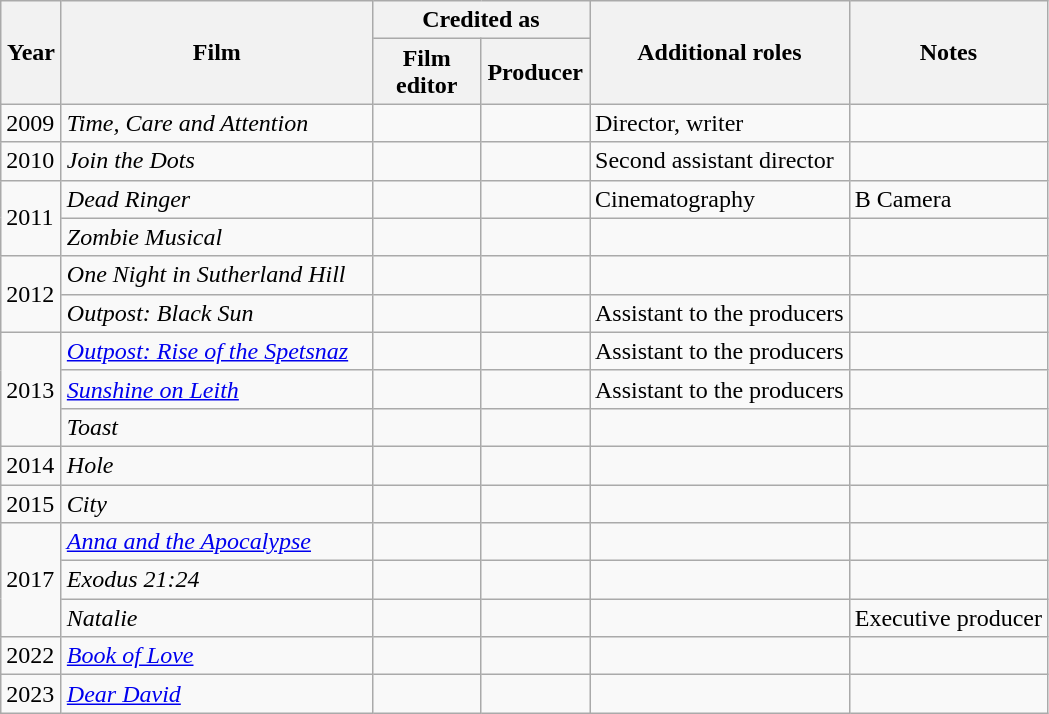<table class="wikitable sortable" style="margin-right: 0;">
<tr>
<th rowspan="2" style="width:33px;">Year</th>
<th rowspan="2" style="width:200px;">Film</th>
<th colspan="2">Credited as</th>
<th rowspan="2">Additional roles</th>
<th rowspan="2">Notes</th>
</tr>
<tr>
<th style="width:65px;">Film editor</th>
<th style="width:65px;">Producer</th>
</tr>
<tr>
<td>2009</td>
<td style="text-align:left"><em>Time, Care and Attention</em></td>
<td></td>
<td></td>
<td>Director, writer</td>
<td></td>
</tr>
<tr>
<td>2010</td>
<td style="text-align:left"><em>Join the Dots</em></td>
<td></td>
<td></td>
<td>Second assistant director</td>
<td></td>
</tr>
<tr>
<td rowspan="2">2011</td>
<td style="text-align:left"><em>Dead Ringer</em></td>
<td></td>
<td></td>
<td>Cinematography</td>
<td>B Camera</td>
</tr>
<tr>
<td><em>Zombie Musical</em></td>
<td></td>
<td></td>
<td></td>
<td></td>
</tr>
<tr>
<td rowspan="2">2012</td>
<td style="text-align:left"><em>One Night in Sutherland Hill</em></td>
<td></td>
<td></td>
<td></td>
<td></td>
</tr>
<tr>
<td><em>Outpost: Black Sun</em></td>
<td></td>
<td></td>
<td>Assistant to the producers</td>
<td></td>
</tr>
<tr>
<td rowspan="3">2013</td>
<td style="text-align:left"><em><a href='#'>Outpost: Rise of the Spetsnaz</a></em></td>
<td></td>
<td></td>
<td>Assistant to the producers</td>
<td></td>
</tr>
<tr>
<td><em><a href='#'>Sunshine on Leith</a></em></td>
<td></td>
<td></td>
<td>Assistant to the producers</td>
<td></td>
</tr>
<tr>
<td><em>Toast</em></td>
<td></td>
<td></td>
<td></td>
<td></td>
</tr>
<tr>
<td>2014</td>
<td style="text-align:left"><em>Hole</em></td>
<td></td>
<td></td>
<td></td>
<td></td>
</tr>
<tr>
<td>2015</td>
<td style="text-align:left"><em>City</em></td>
<td></td>
<td></td>
<td></td>
<td></td>
</tr>
<tr>
<td rowspan="3">2017</td>
<td style="text-align:left"><em><a href='#'>Anna and the Apocalypse</a></em></td>
<td></td>
<td></td>
<td></td>
<td></td>
</tr>
<tr>
<td><em>Exodus 21:24</em></td>
<td></td>
<td></td>
<td></td>
<td></td>
</tr>
<tr>
<td><em>Natalie</em></td>
<td></td>
<td></td>
<td></td>
<td>Executive producer</td>
</tr>
<tr>
<td>2022</td>
<td><em><a href='#'>Book of Love</a></em></td>
<td></td>
<td></td>
<td></td>
<td></td>
</tr>
<tr>
<td>2023</td>
<td><em><a href='#'>Dear David</a></em></td>
<td></td>
<td></td>
<td></td>
<td></td>
</tr>
</table>
